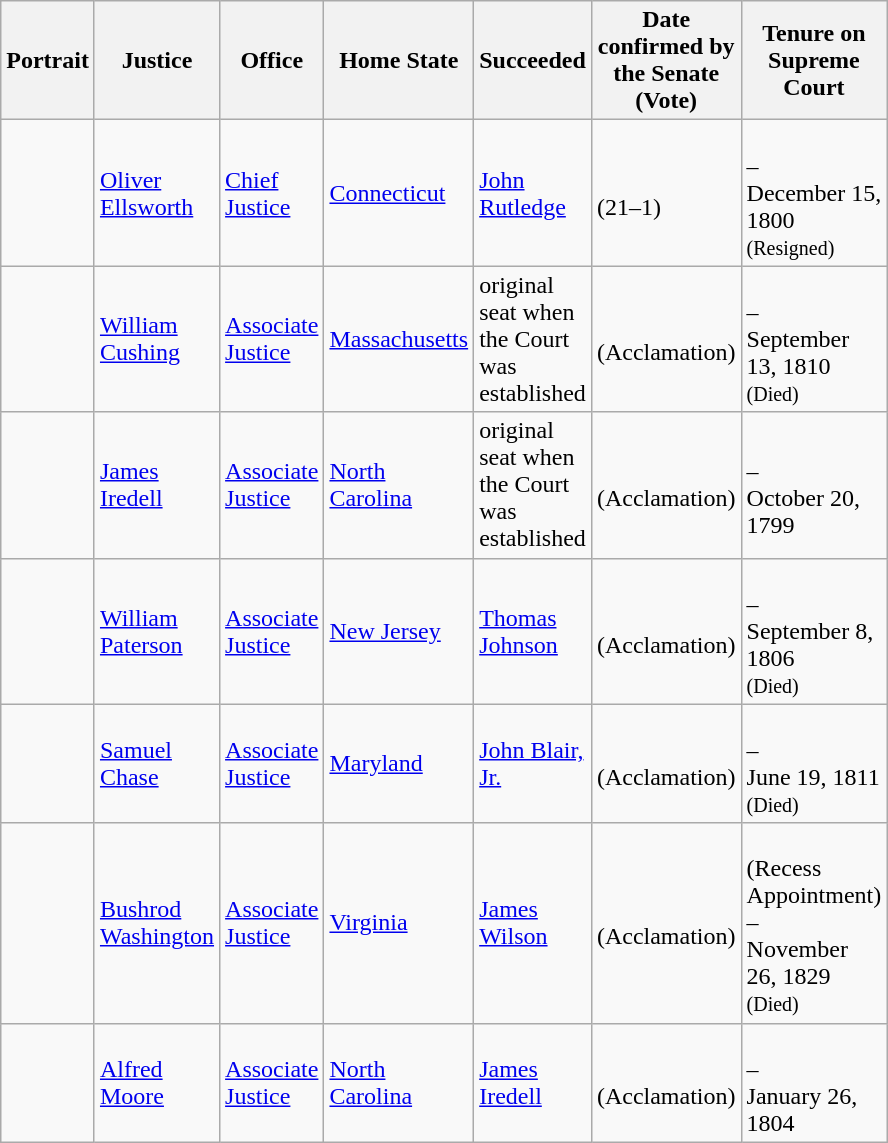<table class="wikitable sortable">
<tr>
<th scope="col" style="width: 10px;">Portrait</th>
<th scope="col" style="width: 10px;">Justice</th>
<th scope="col" style="width: 10px;">Office</th>
<th scope="col" style="width: 10px;">Home State</th>
<th scope="col" style="width: 10px;">Succeeded</th>
<th scope="col" style="width: 10px;">Date confirmed by the Senate<br>(Vote)</th>
<th scope="col" style="width: 10px;">Tenure on Supreme Court</th>
</tr>
<tr>
<td></td>
<td><a href='#'>Oliver Ellsworth</a></td>
<td><a href='#'>Chief Justice</a></td>
<td><a href='#'>Connecticut</a></td>
<td><a href='#'>John Rutledge</a></td>
<td><br>(21–1)</td>
<td><br>–<br>December 15, 1800<br><small>(Resigned)</small></td>
</tr>
<tr>
<td></td>
<td><a href='#'>William Cushing</a></td>
<td><a href='#'>Associate Justice</a></td>
<td><a href='#'>Massachusetts</a></td>
<td>original seat when the Court was established</td>
<td><br>(Acclamation)</td>
<td><br>–<br>September 13, 1810<br><small>(Died)</small></td>
</tr>
<tr>
<td></td>
<td><a href='#'>James Iredell</a></td>
<td><a href='#'>Associate Justice</a></td>
<td><a href='#'>North Carolina</a></td>
<td>original seat when the Court was established</td>
<td><br>(Acclamation)</td>
<td><br>–<br>October 20, 1799<br></td>
</tr>
<tr>
<td></td>
<td><a href='#'>William Paterson</a></td>
<td><a href='#'>Associate Justice</a></td>
<td><a href='#'>New Jersey</a></td>
<td><a href='#'>Thomas Johnson</a></td>
<td><br>(Acclamation)</td>
<td><br>–<br>September 8, 1806<br><small>(Died)</small></td>
</tr>
<tr>
<td></td>
<td><a href='#'>Samuel Chase</a></td>
<td><a href='#'>Associate Justice</a></td>
<td><a href='#'>Maryland</a></td>
<td><a href='#'>John Blair, Jr.</a></td>
<td><br>(Acclamation)</td>
<td><br>–<br>June 19, 1811<br><small>(Died)</small></td>
</tr>
<tr>
<td></td>
<td><a href='#'>Bushrod Washington</a></td>
<td><a href='#'>Associate Justice</a></td>
<td><a href='#'>Virginia</a></td>
<td><a href='#'>James Wilson</a></td>
<td><br>(Acclamation)</td>
<td><br>(Recess Appointment)<br>–<br>November 26, 1829<br><small>(Died)</small></td>
</tr>
<tr>
<td></td>
<td><a href='#'>Alfred Moore</a></td>
<td><a href='#'>Associate Justice</a></td>
<td><a href='#'>North Carolina</a></td>
<td><a href='#'>James Iredell</a></td>
<td><br>(Acclamation)</td>
<td><br>–<br>January 26, 1804<br></td>
</tr>
</table>
